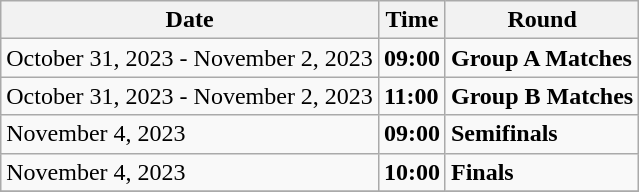<table class="wikitable">
<tr>
<th>Date</th>
<th>Time</th>
<th>Round</th>
</tr>
<tr>
<td>October 31, 2023 - November 2, 2023</td>
<td><strong>09:00</strong></td>
<td><strong>Group A Matches</strong></td>
</tr>
<tr>
<td>October 31, 2023 - November 2, 2023</td>
<td><strong>11:00</strong></td>
<td><strong>Group B Matches</strong></td>
</tr>
<tr>
<td>November 4, 2023</td>
<td><strong>09:00</strong></td>
<td><strong>Semifinals</strong></td>
</tr>
<tr>
<td>November 4, 2023</td>
<td><strong>10:00</strong></td>
<td><strong>Finals</strong></td>
</tr>
<tr>
</tr>
</table>
